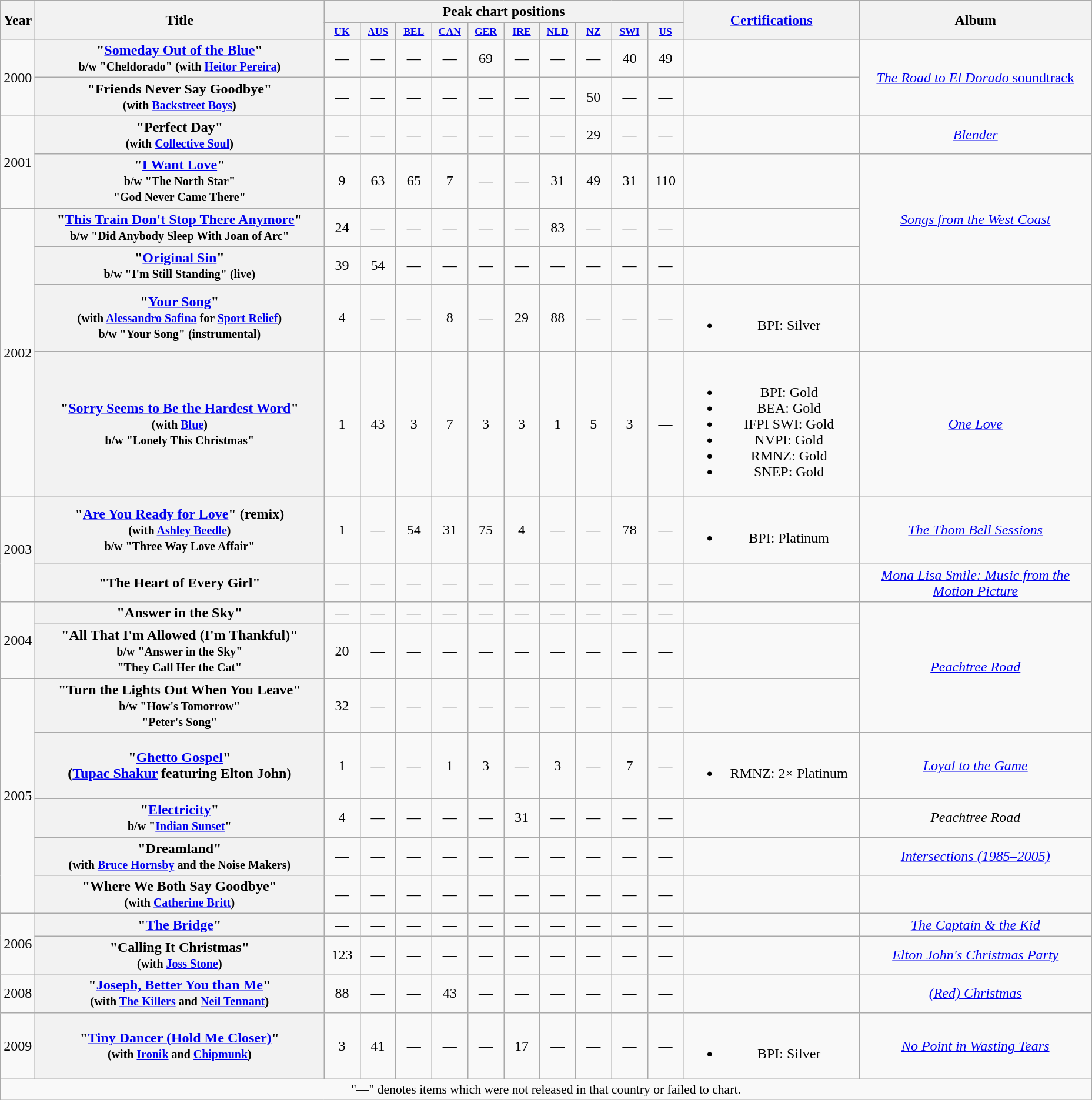<table class="wikitable plainrowheaders" style="text-align:center;">
<tr>
<th scope="col" rowspan="2" style="width:1em;">Year</th>
<th scope="col" rowspan="2" style="width:20em;">Title</th>
<th scope="col" colspan="10">Peak chart positions</th>
<th scope="col" rowspan="2" style="width:12em;"><a href='#'>Certifications</a></th>
<th scope="col" rowspan="2" style="width:16em;">Album</th>
</tr>
<tr style="font-size:small;">
<th scope="col" style="width:3em;font-size:90%"><a href='#'>UK</a><br></th>
<th scope="col" style="width:3em;font-size:90%"><a href='#'>AUS</a><br></th>
<th scope="col" style="width:3em;font-size:90%"><a href='#'>BEL</a><br></th>
<th scope="col" style="width:3em;font-size:90%"><a href='#'>CAN</a><br></th>
<th scope="col" style="width:3em;font-size:90%"><a href='#'>GER</a><br></th>
<th scope="col" style="width:3em;font-size:90%"><a href='#'>IRE</a><br></th>
<th scope="col" style="width:3em;font-size:90%"><a href='#'>NLD</a><br></th>
<th scope="col" style="width:3em;font-size:90%"><a href='#'>NZ</a><br></th>
<th scope="col" style="width:3em;font-size:90%"><a href='#'>SWI</a><br></th>
<th scope="col" style="width:3em;font-size:90%"><a href='#'>US</a><br></th>
</tr>
<tr>
<td rowspan="2">2000</td>
<th scope="row">"<a href='#'>Someday Out of the Blue</a>"<br><small>b/w "Cheldorado" (with <a href='#'>Heitor Pereira</a>)</small></th>
<td>—</td>
<td>—</td>
<td>—</td>
<td>—</td>
<td>69</td>
<td>—</td>
<td>—</td>
<td>—</td>
<td>40</td>
<td>49</td>
<td></td>
<td rowspan="2"><a href='#'><em>The Road to El Dorado</em> soundtrack</a></td>
</tr>
<tr>
<th scope="row">"Friends Never Say Goodbye"<br><small>(with <a href='#'>Backstreet Boys</a>)</small></th>
<td>—</td>
<td>—</td>
<td>—</td>
<td>—</td>
<td>—</td>
<td>—</td>
<td>—</td>
<td>50</td>
<td>—</td>
<td>—</td>
<td></td>
</tr>
<tr>
<td rowspan="2">2001</td>
<th scope="row">"Perfect Day" <br><small>(with <a href='#'>Collective Soul</a>)</small></th>
<td>—</td>
<td>—</td>
<td>—</td>
<td>—</td>
<td>—</td>
<td>—</td>
<td>—</td>
<td>29</td>
<td>—</td>
<td>—</td>
<td></td>
<td><em><a href='#'>Blender</a></em></td>
</tr>
<tr>
<th scope="row">"<a href='#'>I Want Love</a>"<br><small>b/w "The North Star"<br>"God Never Came There"</small></th>
<td>9</td>
<td>63</td>
<td>65</td>
<td>7</td>
<td>—</td>
<td>—</td>
<td>31</td>
<td>49</td>
<td>31</td>
<td>110</td>
<td></td>
<td rowspan="3"><em><a href='#'>Songs from the West Coast</a></em></td>
</tr>
<tr>
<td rowspan="4">2002</td>
<th scope="row">"<a href='#'>This Train Don't Stop There Anymore</a>"<br><small>b/w "Did Anybody Sleep With Joan of Arc"</small></th>
<td>24</td>
<td>—</td>
<td>—</td>
<td>—</td>
<td>—</td>
<td>—</td>
<td>83</td>
<td>—</td>
<td>—</td>
<td>—</td>
<td></td>
</tr>
<tr>
<th scope="row">"<a href='#'>Original Sin</a>"<br><small>b/w "I'm Still Standing" (live)</small></th>
<td>39</td>
<td>54</td>
<td>—</td>
<td>—</td>
<td>—</td>
<td>—</td>
<td>—</td>
<td>—</td>
<td>—</td>
<td>—</td>
<td></td>
</tr>
<tr>
<th scope="row">"<a href='#'>Your Song</a>" <br><small>(with <a href='#'>Alessandro Safina</a> for <a href='#'>Sport Relief</a>)<br>b/w "Your Song" (instrumental)</small></th>
<td>4</td>
<td>—</td>
<td>—</td>
<td>8</td>
<td>—</td>
<td>29</td>
<td>88</td>
<td>—</td>
<td>—</td>
<td>—</td>
<td><br><ul><li>BPI: Silver</li></ul></td>
<td></td>
</tr>
<tr>
<th scope="row">"<a href='#'>Sorry Seems to Be the Hardest Word</a>" <br><small>(with <a href='#'>Blue</a>)<br>b/w "Lonely This Christmas"</small></th>
<td>1</td>
<td>43</td>
<td>3</td>
<td>7</td>
<td>3</td>
<td>3</td>
<td>1</td>
<td>5</td>
<td>3</td>
<td>—</td>
<td><br><ul><li>BPI: Gold</li><li>BEA: Gold</li><li>IFPI SWI: Gold</li><li>NVPI: Gold</li><li>RMNZ: Gold</li><li>SNEP: Gold</li></ul></td>
<td><em><a href='#'>One Love</a></em></td>
</tr>
<tr>
<td rowspan="2">2003</td>
<th scope="row">"<a href='#'>Are You Ready for Love</a>" (remix)<br><small>(with <a href='#'>Ashley Beedle</a>)<br>b/w "Three Way Love Affair"</small></th>
<td>1</td>
<td>—</td>
<td>54</td>
<td>31</td>
<td>75</td>
<td>4</td>
<td>—</td>
<td>—</td>
<td>78</td>
<td>—</td>
<td><br><ul><li>BPI: Platinum</li></ul></td>
<td><em><a href='#'>The Thom Bell Sessions</a></em></td>
</tr>
<tr>
<th scope="row">"The Heart of Every Girl"</th>
<td>—</td>
<td>—</td>
<td>—</td>
<td>—</td>
<td>—</td>
<td>—</td>
<td>—</td>
<td>—</td>
<td>—</td>
<td>—</td>
<td></td>
<td><a href='#'><em>Mona Lisa Smile: Music from the Motion Picture</em></a></td>
</tr>
<tr>
<td rowspan="2">2004</td>
<th scope="row">"Answer in the Sky"</th>
<td>—</td>
<td>—</td>
<td>—</td>
<td>—</td>
<td>—</td>
<td>—</td>
<td>—</td>
<td>—</td>
<td>—</td>
<td>—</td>
<td></td>
<td rowspan="3"><em><a href='#'>Peachtree Road</a></em></td>
</tr>
<tr>
<th scope="row">"All That I'm Allowed (I'm Thankful)"<br><small>b/w "Answer in the Sky"<br>"They Call Her the Cat"</small></th>
<td>20</td>
<td>—</td>
<td>—</td>
<td>—</td>
<td>—</td>
<td>—</td>
<td>—</td>
<td>—</td>
<td>—</td>
<td>—</td>
<td></td>
</tr>
<tr>
<td rowspan="5">2005</td>
<th scope="row">"Turn the Lights Out When You Leave"<br><small>b/w "How's Tomorrow"<br>"Peter's Song"</small></th>
<td>32</td>
<td>—</td>
<td>—</td>
<td>—</td>
<td>—</td>
<td>—</td>
<td>—</td>
<td>—</td>
<td>—</td>
<td>—</td>
<td></td>
</tr>
<tr>
<th scope="row">"<a href='#'>Ghetto Gospel</a>"<br><span>(<a href='#'>Tupac Shakur</a> featuring Elton John)</span></th>
<td>1</td>
<td>—</td>
<td>—</td>
<td>1</td>
<td>3</td>
<td>—</td>
<td>3</td>
<td>—</td>
<td>7</td>
<td>—</td>
<td><br><ul><li>RMNZ: 2× Platinum</li></ul></td>
<td><em><a href='#'>Loyal to the Game</a></em></td>
</tr>
<tr>
<th scope="row">"<a href='#'>Electricity</a>"<br><small>b/w "<a href='#'>Indian Sunset</a>"</small></th>
<td>4</td>
<td>—</td>
<td>—</td>
<td>—</td>
<td>—</td>
<td>31</td>
<td>—</td>
<td>—</td>
<td>—</td>
<td>—</td>
<td></td>
<td><em>Peachtree Road</em></td>
</tr>
<tr>
<th scope="row">"Dreamland" <br><small>(with <a href='#'>Bruce Hornsby</a> and the Noise Makers)</small></th>
<td>—</td>
<td>—</td>
<td>—</td>
<td>—</td>
<td>—</td>
<td>—</td>
<td>—</td>
<td>—</td>
<td>—</td>
<td>—</td>
<td></td>
<td><em><a href='#'>Intersections (1985–2005)</a></em></td>
</tr>
<tr>
<th scope="row">"Where We Both Say Goodbye" <br><small>(with <a href='#'>Catherine Britt</a>)</small></th>
<td>—</td>
<td>—</td>
<td>—</td>
<td>—</td>
<td>—</td>
<td>—</td>
<td>—</td>
<td>—</td>
<td>—</td>
<td>—</td>
<td></td>
<td></td>
</tr>
<tr>
<td rowspan="2">2006</td>
<th scope="row">"<a href='#'>The Bridge</a>"</th>
<td>—</td>
<td>—</td>
<td>—</td>
<td>—</td>
<td>—</td>
<td>—</td>
<td>—</td>
<td>—</td>
<td>—</td>
<td>—</td>
<td></td>
<td><em><a href='#'>The Captain & the Kid</a></em></td>
</tr>
<tr>
<th scope="row">"Calling It Christmas" <br><small>(with <a href='#'>Joss Stone</a>)</small></th>
<td>123</td>
<td>—</td>
<td>—</td>
<td>—</td>
<td>—</td>
<td>—</td>
<td>—</td>
<td>—</td>
<td>—</td>
<td>—</td>
<td></td>
<td><em><a href='#'>Elton John's Christmas Party</a></em></td>
</tr>
<tr>
<td>2008</td>
<th scope="row">"<a href='#'>Joseph, Better You than Me</a>" <br><small>(with <a href='#'>The Killers</a> and <a href='#'>Neil Tennant</a>)</small></th>
<td>88</td>
<td>—</td>
<td>—</td>
<td>43</td>
<td>—</td>
<td>—</td>
<td>—</td>
<td>—</td>
<td>—</td>
<td>—</td>
<td></td>
<td><em><a href='#'>(Red) Christmas</a></em></td>
</tr>
<tr>
<td>2009</td>
<th scope="row">"<a href='#'>Tiny Dancer (Hold Me Closer)</a>" <br><small>(with <a href='#'>Ironik</a> and <a href='#'>Chipmunk</a>)</small></th>
<td>3</td>
<td>41</td>
<td>—</td>
<td>—</td>
<td>—</td>
<td>17</td>
<td>—</td>
<td>—</td>
<td>—</td>
<td>—</td>
<td><br><ul><li>BPI: Silver</li></ul></td>
<td><em><a href='#'>No Point in Wasting Tears</a></em></td>
</tr>
<tr>
<td colspan="16"  style="text-align:center; font-size:90%;">"—" denotes items which were not released in that country or failed to chart.</td>
</tr>
</table>
